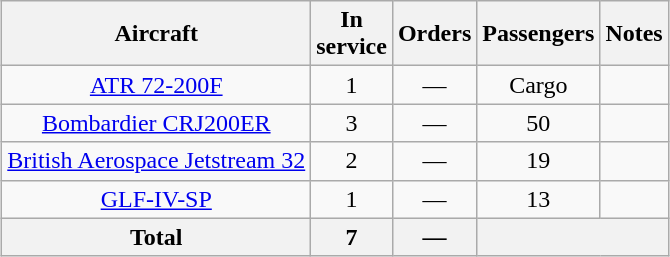<table class="wikitable" style="margin:0.5em auto; text-align:center">
<tr>
<th>Aircraft</th>
<th>In <br> service</th>
<th>Orders</th>
<th>Passengers</th>
<th>Notes</th>
</tr>
<tr>
<td><a href='#'>ATR 72-200F</a></td>
<td>1</td>
<td>—</td>
<td>Cargo</td>
<td></td>
</tr>
<tr>
<td><a href='#'>Bombardier CRJ200ER</a></td>
<td>3</td>
<td>—</td>
<td>50</td>
<td></td>
</tr>
<tr>
<td><a href='#'>British Aerospace Jetstream 32</a></td>
<td>2</td>
<td>—</td>
<td>19</td>
<td></td>
</tr>
<tr>
<td><a href='#'>GLF-IV-SP</a></td>
<td>1</td>
<td>—</td>
<td>13</td>
<td></td>
</tr>
<tr>
<th>Total</th>
<th>7</th>
<th>—</th>
<th colspan="2"></th>
</tr>
</table>
